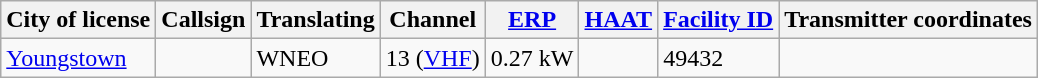<table class="wikitable">
<tr>
<th>City of license</th>
<th>Callsign</th>
<th>Translating</th>
<th>Channel</th>
<th><a href='#'>ERP</a></th>
<th><a href='#'>HAAT</a></th>
<th><a href='#'>Facility ID</a></th>
<th>Transmitter coordinates</th>
</tr>
<tr>
<td><a href='#'>Youngstown</a></td>
<td><strong></strong></td>
<td>WNEO</td>
<td>13 (<a href='#'>VHF</a>)</td>
<td>0.27 kW</td>
<td></td>
<td>49432</td>
<td></td>
</tr>
</table>
